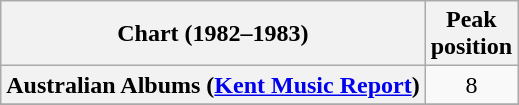<table class="wikitable plainrowheaders sortable">
<tr>
<th>Chart (1982–1983)</th>
<th>Peak<br>position</th>
</tr>
<tr>
<th scope="row">Australian Albums (<a href='#'>Kent Music Report</a>)</th>
<td align="center">8</td>
</tr>
<tr>
</tr>
<tr>
</tr>
<tr>
</tr>
<tr>
</tr>
<tr>
</tr>
<tr>
</tr>
</table>
